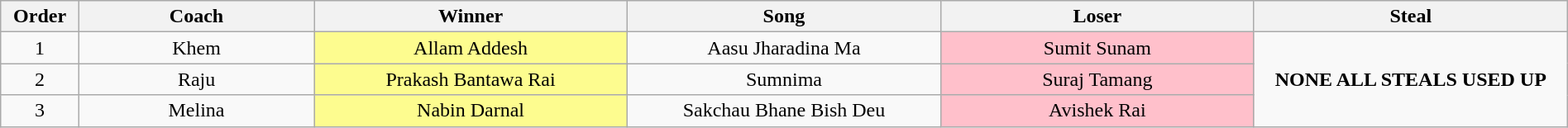<table class="wikitable" style="text-align:center; width:100%;">
<tr>
<th scope="col" style="width:5%;">Order</th>
<th scope="col" style="width:15%;">Coach</th>
<th scope="col" style="width:20%;">Winner</th>
<th scope="col" style="width:20%;">Song</th>
<th scope="col" style="width:20%;">Loser</th>
<th scope="col" style="width:20%;">Steal</th>
</tr>
<tr>
<td scope="row">1</td>
<td>Khem</td>
<td style="background:#fdfc8f;">Allam Addesh</td>
<td>Aasu Jharadina Ma</td>
<td style="background:pink;">Sumit Sunam</td>
<td rowspan="3"><strong>NONE ALL STEALS USED UP</strong></td>
</tr>
<tr>
<td scope="row">2</td>
<td>Raju</td>
<td style="background:#fdfc8f;">Prakash Bantawa Rai</td>
<td>Sumnima</td>
<td style="background:pink;">Suraj Tamang</td>
</tr>
<tr>
<td scope="row">3</td>
<td>Melina</td>
<td style="background:#fdfc8f;">Nabin Darnal</td>
<td>Sakchau Bhane Bish Deu</td>
<td style="background:pink;">Avishek Rai</td>
</tr>
</table>
